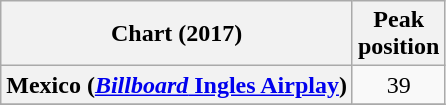<table class="wikitable plainrowheaders sortable" style="text-align:center">
<tr>
<th>Chart (2017)</th>
<th>Peak<br>position</th>
</tr>
<tr>
<th scope="row">Mexico (<a href='#'><em>Billboard</em> Ingles Airplay</a>)</th>
<td>39</td>
</tr>
<tr>
</tr>
</table>
